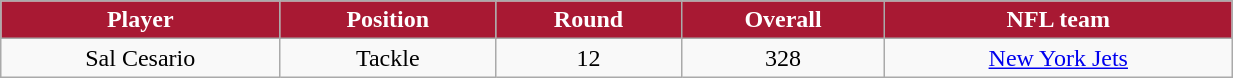<table class="wikitable" width="65%">
<tr align="center" style="background:#A81933;color:#FFFFFF;">
<td><strong>Player</strong></td>
<td><strong>Position</strong></td>
<td><strong>Round</strong></td>
<td><strong>Overall</strong></td>
<td><strong>NFL team</strong></td>
</tr>
<tr align="center" bgcolor="">
<td>Sal Cesario</td>
<td>Tackle</td>
<td>12</td>
<td>328</td>
<td><a href='#'>New York Jets</a></td>
</tr>
</table>
